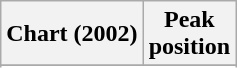<table class="wikitable sortable plainrowheaders" style="text-align:center">
<tr>
<th scope="col">Chart (2002)</th>
<th scope="col">Peak<br> position</th>
</tr>
<tr>
</tr>
<tr>
</tr>
<tr>
</tr>
</table>
